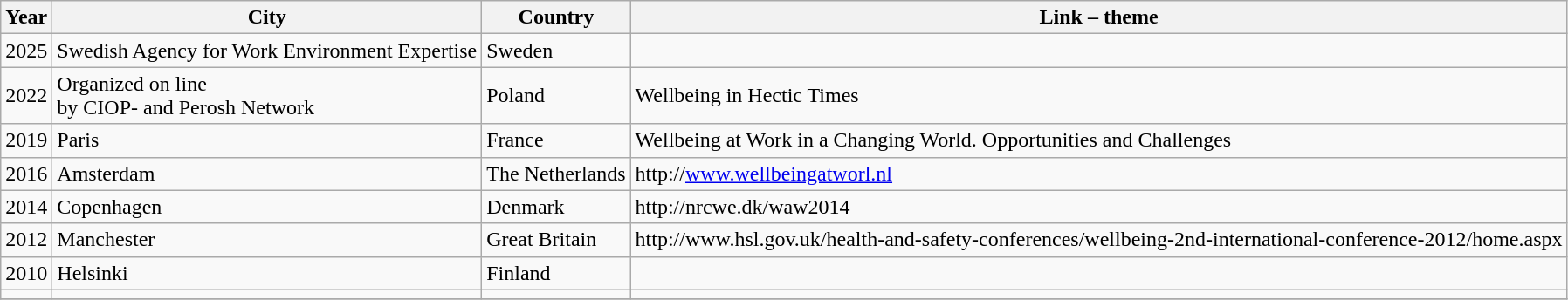<table class="wikitable">
<tr>
<th>Year</th>
<th>City</th>
<th>Country</th>
<th>Link – theme</th>
</tr>
<tr>
<td>2025</td>
<td>Swedish Agency for Work Environment Expertise</td>
<td>Sweden</td>
<td></td>
</tr>
<tr>
<td>2022</td>
<td>Organized on line<br>by CIOP- and Perosh Network</td>
<td>Poland</td>
<td> Wellbeing in Hectic Times</td>
</tr>
<tr>
<td>2019</td>
<td>Paris</td>
<td>France</td>
<td> Wellbeing at Work in a Changing World. Opportunities and Challenges</td>
</tr>
<tr>
<td>2016</td>
<td>Amsterdam</td>
<td>The Netherlands</td>
<td>http://<a href='#'>www.wellbeingatworl.nl</a></td>
</tr>
<tr>
<td>2014</td>
<td>Copenhagen</td>
<td> Denmark</td>
<td>http://nrcwe.dk/waw2014 </td>
</tr>
<tr>
<td>2012</td>
<td>Manchester</td>
<td> Great Britain</td>
<td>http://www.hsl.gov.uk/health-and-safety-conferences/wellbeing-2nd-international-conference-2012/home.aspx</td>
</tr>
<tr>
<td>2010</td>
<td>Helsinki</td>
<td> Finland</td>
<td></td>
</tr>
<tr>
<td></td>
<td></td>
<td></td>
<td></td>
</tr>
<tr>
</tr>
</table>
